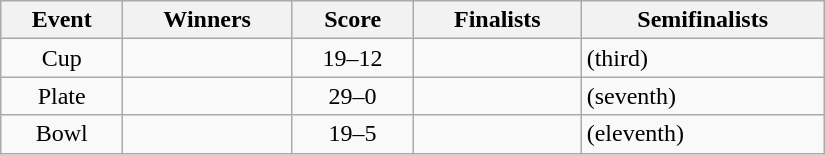<table class="wikitable" width=550 style="text-align: center">
<tr>
<th>Event</th>
<th>Winners</th>
<th>Score</th>
<th>Finalists</th>
<th>Semifinalists</th>
</tr>
<tr>
<td>Cup</td>
<td align=left></td>
<td>19–12</td>
<td align=left></td>
<td align=left> (third)<br></td>
</tr>
<tr>
<td>Plate</td>
<td align=left></td>
<td>29–0</td>
<td align=left></td>
<td align=left> (seventh)<br></td>
</tr>
<tr>
<td>Bowl</td>
<td align=left></td>
<td>19–5</td>
<td align=left></td>
<td align=left> (eleventh)<br></td>
</tr>
</table>
